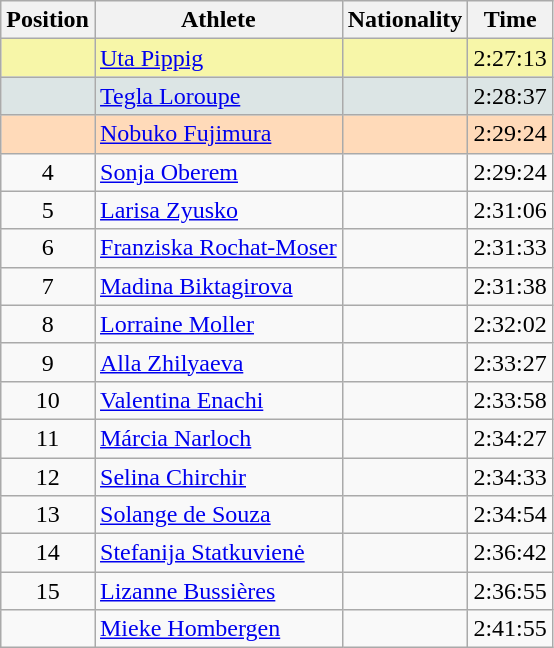<table class="wikitable sortable">
<tr>
<th>Position</th>
<th>Athlete</th>
<th>Nationality</th>
<th>Time</th>
</tr>
<tr bgcolor="#F7F6A8">
<td align=center></td>
<td><a href='#'>Uta Pippig</a></td>
<td></td>
<td>2:27:13</td>
</tr>
<tr bgcolor="#DCE5E5">
<td align=center></td>
<td><a href='#'>Tegla Loroupe</a></td>
<td></td>
<td>2:28:37</td>
</tr>
<tr bgcolor="#FFDAB9">
<td align=center></td>
<td><a href='#'>Nobuko Fujimura</a></td>
<td></td>
<td>2:29:24</td>
</tr>
<tr>
<td align=center>4</td>
<td><a href='#'>Sonja Oberem</a></td>
<td></td>
<td>2:29:24</td>
</tr>
<tr>
<td align=center>5</td>
<td><a href='#'>Larisa Zyusko</a></td>
<td></td>
<td>2:31:06</td>
</tr>
<tr>
<td align=center>6</td>
<td><a href='#'>Franziska Rochat-Moser</a></td>
<td></td>
<td>2:31:33</td>
</tr>
<tr>
<td align=center>7</td>
<td><a href='#'>Madina Biktagirova</a></td>
<td></td>
<td>2:31:38</td>
</tr>
<tr>
<td align=center>8</td>
<td><a href='#'>Lorraine Moller</a></td>
<td></td>
<td>2:32:02</td>
</tr>
<tr>
<td align=center>9</td>
<td><a href='#'>Alla Zhilyaeva</a></td>
<td></td>
<td>2:33:27</td>
</tr>
<tr>
<td align=center>10</td>
<td><a href='#'>Valentina Enachi</a></td>
<td></td>
<td>2:33:58</td>
</tr>
<tr>
<td align=center>11</td>
<td><a href='#'>Márcia Narloch</a></td>
<td></td>
<td>2:34:27</td>
</tr>
<tr>
<td align=center>12</td>
<td><a href='#'>Selina Chirchir</a></td>
<td></td>
<td>2:34:33</td>
</tr>
<tr>
<td align=center>13</td>
<td><a href='#'>Solange de Souza</a></td>
<td></td>
<td>2:34:54</td>
</tr>
<tr>
<td align=center>14</td>
<td><a href='#'>Stefanija Statkuvienė</a></td>
<td></td>
<td>2:36:42</td>
</tr>
<tr>
<td align=center>15</td>
<td><a href='#'>Lizanne Bussières</a></td>
<td></td>
<td>2:36:55</td>
</tr>
<tr>
<td align=center></td>
<td><a href='#'>Mieke Hombergen</a></td>
<td></td>
<td>2:41:55</td>
</tr>
</table>
